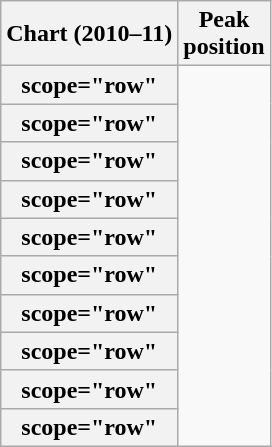<table class="wikitable sortable plainrowheaders" style="text-align:center">
<tr>
<th scope="col">Chart (2010–11)</th>
<th scope="col">Peak<br>position</th>
</tr>
<tr>
<th>scope="row"</th>
</tr>
<tr>
<th>scope="row"</th>
</tr>
<tr>
<th>scope="row"</th>
</tr>
<tr>
<th>scope="row"</th>
</tr>
<tr>
<th>scope="row"</th>
</tr>
<tr>
<th>scope="row"</th>
</tr>
<tr>
<th>scope="row"</th>
</tr>
<tr>
<th>scope="row"</th>
</tr>
<tr>
<th>scope="row"</th>
</tr>
<tr>
<th>scope="row"</th>
</tr>
</table>
